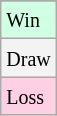<table class="wikitable">
<tr>
</tr>
<tr bgcolor = "#d0ffe3">
<td><small>Win</small></td>
</tr>
<tr bgcolor = "#f3f3f3">
<td><small>Draw</small></td>
</tr>
<tr bgcolor = "#ffd0e3">
<td><small>Loss</small></td>
</tr>
</table>
